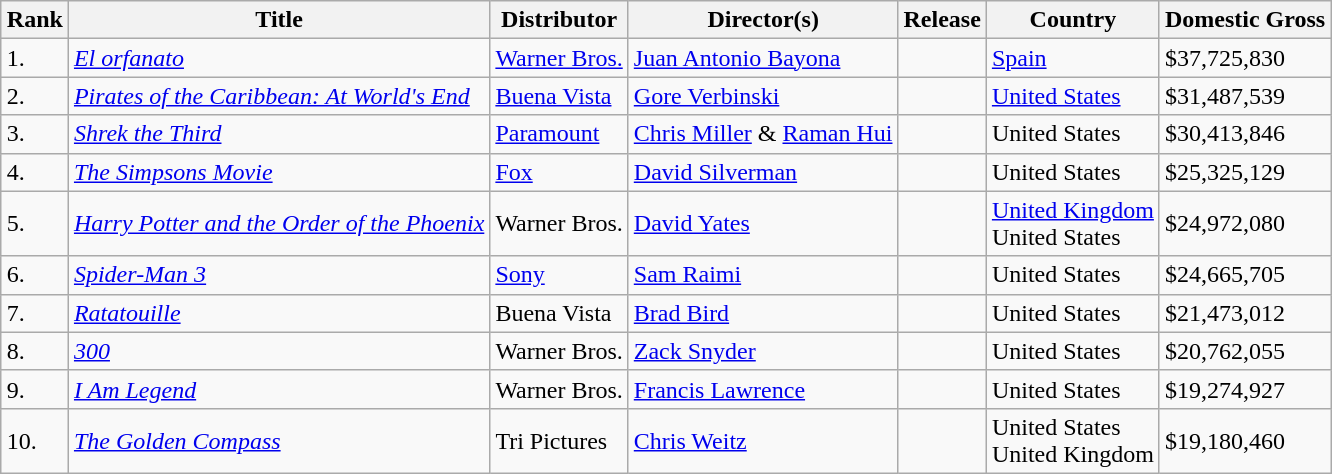<table class="wikitable sortable" style="margin:auto; margin:auto;">
<tr>
<th>Rank</th>
<th>Title</th>
<th>Distributor</th>
<th>Director(s)</th>
<th>Release</th>
<th>Country</th>
<th>Domestic Gross</th>
</tr>
<tr>
<td>1.</td>
<td><em><a href='#'>El orfanato</a></em></td>
<td><a href='#'>Warner Bros.</a></td>
<td><a href='#'>Juan Antonio Bayona</a></td>
<td></td>
<td><a href='#'>Spain</a></td>
<td>$37,725,830</td>
</tr>
<tr>
<td>2.</td>
<td><em><a href='#'>Pirates of the Caribbean: At World's End</a></em></td>
<td><a href='#'>Buena Vista</a></td>
<td><a href='#'>Gore Verbinski</a></td>
<td></td>
<td><a href='#'>United States</a></td>
<td>$31,487,539</td>
</tr>
<tr>
<td>3.</td>
<td><em><a href='#'>Shrek the Third</a></em></td>
<td><a href='#'>Paramount</a></td>
<td><a href='#'>Chris Miller</a> & <a href='#'>Raman Hui</a></td>
<td></td>
<td>United States</td>
<td>$30,413,846</td>
</tr>
<tr>
<td>4.</td>
<td><em><a href='#'>The Simpsons Movie</a></em></td>
<td><a href='#'>Fox</a></td>
<td><a href='#'>David Silverman</a></td>
<td></td>
<td>United States</td>
<td>$25,325,129</td>
</tr>
<tr>
<td>5.</td>
<td><em><a href='#'>Harry Potter and the Order of the Phoenix</a></em></td>
<td>Warner Bros.</td>
<td><a href='#'>David Yates</a></td>
<td></td>
<td><a href='#'>United Kingdom</a><br>United States</td>
<td>$24,972,080</td>
</tr>
<tr>
<td>6.</td>
<td><em><a href='#'>Spider-Man 3</a></em></td>
<td><a href='#'>Sony</a></td>
<td><a href='#'>Sam Raimi</a></td>
<td></td>
<td>United States</td>
<td>$24,665,705</td>
</tr>
<tr>
<td>7.</td>
<td><em><a href='#'>Ratatouille</a></em></td>
<td>Buena Vista</td>
<td><a href='#'>Brad Bird</a></td>
<td></td>
<td>United States</td>
<td>$21,473,012</td>
</tr>
<tr>
<td>8.</td>
<td><em><a href='#'>300</a></em></td>
<td>Warner Bros.</td>
<td><a href='#'>Zack Snyder</a></td>
<td></td>
<td>United States</td>
<td>$20,762,055</td>
</tr>
<tr>
<td>9.</td>
<td><em><a href='#'>I Am Legend</a></em></td>
<td>Warner Bros.</td>
<td><a href='#'>Francis Lawrence</a></td>
<td></td>
<td>United States</td>
<td>$19,274,927</td>
</tr>
<tr>
<td>10.</td>
<td><em><a href='#'>The Golden Compass</a></em></td>
<td>Tri Pictures</td>
<td><a href='#'>Chris Weitz</a></td>
<td></td>
<td>United States<br>United Kingdom</td>
<td>$19,180,460</td>
</tr>
</table>
